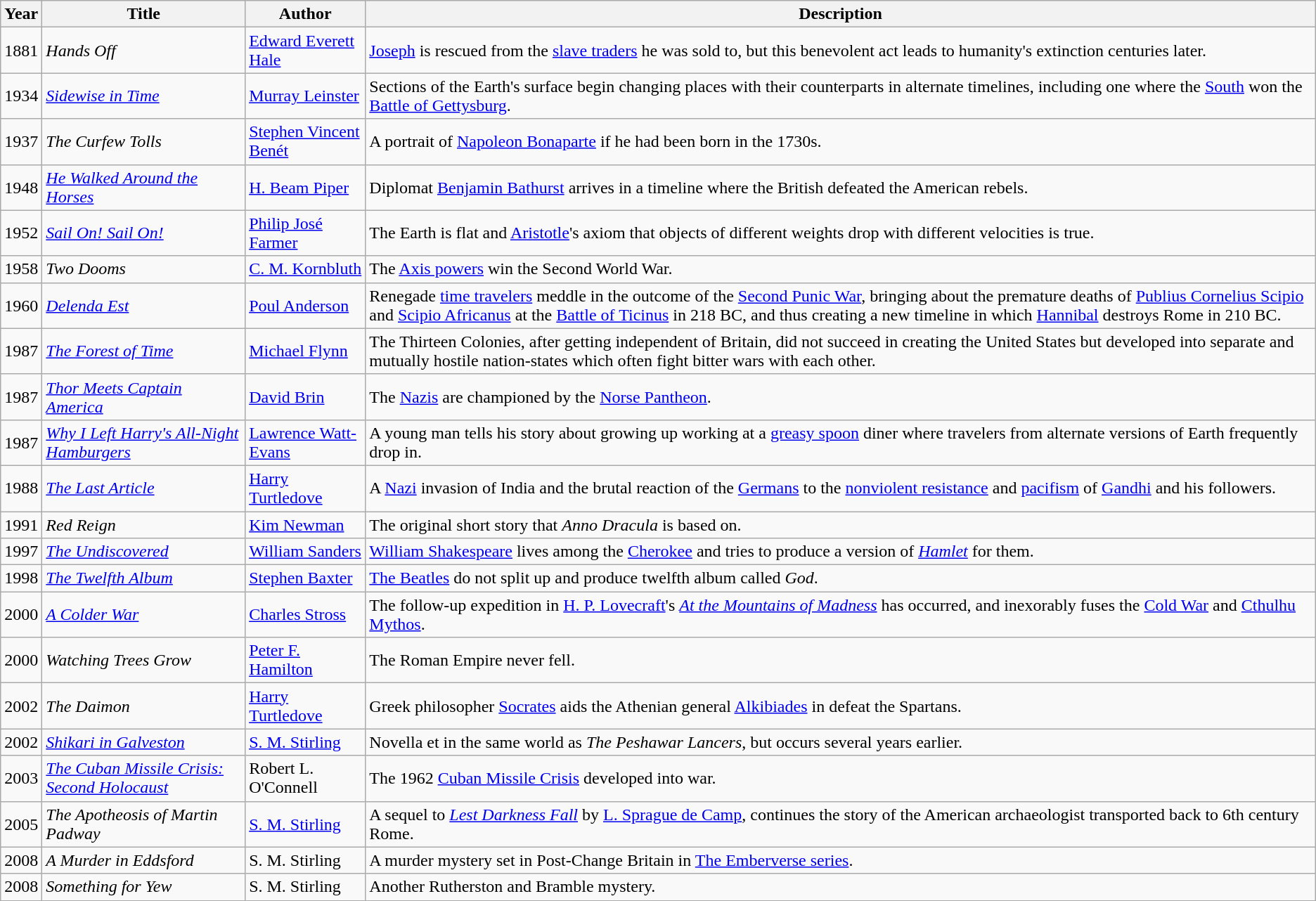<table class=wikitable>
<tr>
<th>Year</th>
<th>Title</th>
<th>Author</th>
<th>Description</th>
</tr>
<tr>
<td>1881</td>
<td><em>Hands Off</em></td>
<td><a href='#'>Edward Everett Hale</a></td>
<td><a href='#'>Joseph</a> is rescued from the <a href='#'>slave traders</a> he was sold to, but this benevolent act leads to humanity's extinction centuries later.</td>
</tr>
<tr>
<td>1934</td>
<td><em><a href='#'>Sidewise in Time</a></em></td>
<td><a href='#'>Murray Leinster</a></td>
<td>Sections of the Earth's surface begin changing places with their counterparts in alternate timelines, including one where the <a href='#'>South</a> won the <a href='#'>Battle of Gettysburg</a>.</td>
</tr>
<tr>
<td>1937</td>
<td><em>The Curfew Tolls</em></td>
<td><a href='#'>Stephen Vincent Benét</a></td>
<td>A portrait of <a href='#'>Napoleon Bonaparte</a> if he had been born in the 1730s.</td>
</tr>
<tr>
<td>1948</td>
<td><em><a href='#'>He Walked Around the Horses</a></em></td>
<td><a href='#'>H. Beam Piper</a></td>
<td>Diplomat <a href='#'>Benjamin Bathurst</a> arrives in a timeline where the British defeated the American rebels.</td>
</tr>
<tr>
<td>1952</td>
<td><em><a href='#'>Sail On! Sail On!</a></em></td>
<td><a href='#'>Philip José Farmer</a></td>
<td>The Earth is flat and <a href='#'>Aristotle</a>'s axiom that objects of different weights drop with different velocities is true.</td>
</tr>
<tr>
<td>1958</td>
<td><em>Two Dooms</em></td>
<td><a href='#'>C. M. Kornbluth</a></td>
<td>The <a href='#'>Axis powers</a> win the Second World War.</td>
</tr>
<tr>
<td>1960</td>
<td><em><a href='#'>Delenda Est</a></em></td>
<td><a href='#'>Poul Anderson</a></td>
<td>Renegade <a href='#'>time travelers</a> meddle in the outcome of the <a href='#'>Second Punic War</a>, bringing about the premature deaths of <a href='#'>Publius Cornelius Scipio</a> and <a href='#'>Scipio Africanus</a> at the <a href='#'>Battle of Ticinus</a> in 218 BC, and thus creating a new timeline in which <a href='#'>Hannibal</a> destroys Rome in 210 BC.</td>
</tr>
<tr>
<td>1987</td>
<td><em><a href='#'>The Forest of Time</a></em></td>
<td><a href='#'>Michael Flynn</a></td>
<td>The Thirteen Colonies, after getting independent of Britain, did not succeed in creating the United States but developed into separate and mutually hostile nation-states which often fight bitter wars with each other.</td>
</tr>
<tr>
<td>1987</td>
<td><em><a href='#'>Thor Meets Captain America</a></em></td>
<td><a href='#'>David Brin</a></td>
<td>The <a href='#'>Nazis</a> are championed by the <a href='#'>Norse Pantheon</a>.</td>
</tr>
<tr>
<td>1987</td>
<td><em><a href='#'>Why I Left Harry's All-Night Hamburgers</a></em></td>
<td><a href='#'>Lawrence Watt-Evans</a></td>
<td>A young man tells his story about growing up working at a <a href='#'>greasy spoon</a> diner where travelers from alternate versions of Earth frequently drop in.</td>
</tr>
<tr>
<td>1988</td>
<td><em><a href='#'>The Last Article</a></em></td>
<td><a href='#'>Harry Turtledove</a></td>
<td>A <a href='#'>Nazi</a> invasion of India and the brutal reaction of the <a href='#'>Germans</a> to the <a href='#'>nonviolent resistance</a> and <a href='#'>pacifism</a> of <a href='#'>Gandhi</a> and his followers.</td>
</tr>
<tr>
<td>1991</td>
<td><em>Red Reign</em></td>
<td><a href='#'>Kim Newman</a></td>
<td>The original short story that <em>Anno Dracula</em> is based on.</td>
</tr>
<tr>
<td>1997</td>
<td><em><a href='#'>The Undiscovered</a></em></td>
<td><a href='#'>William Sanders</a></td>
<td><a href='#'>William Shakespeare</a> lives among the <a href='#'>Cherokee</a> and tries to produce a version of <em><a href='#'>Hamlet</a></em> for them.</td>
</tr>
<tr>
<td>1998</td>
<td><em><a href='#'>The Twelfth Album</a></em></td>
<td><a href='#'>Stephen Baxter</a></td>
<td><a href='#'>The Beatles</a> do not split up and produce twelfth album called <em>God</em>.</td>
</tr>
<tr>
<td>2000</td>
<td><em><a href='#'>A Colder War</a></em></td>
<td><a href='#'>Charles Stross</a></td>
<td>The follow-up expedition in <a href='#'>H. P. Lovecraft</a>'s <em><a href='#'>At the Mountains of Madness</a></em> has occurred, and inexorably fuses the <a href='#'>Cold War</a> and <a href='#'>Cthulhu Mythos</a>.</td>
</tr>
<tr>
<td>2000</td>
<td><em>Watching Trees Grow</em></td>
<td><a href='#'>Peter F. Hamilton</a></td>
<td>The Roman Empire never fell.</td>
</tr>
<tr>
<td>2002</td>
<td><em>The Daimon</em></td>
<td><a href='#'>Harry Turtledove</a></td>
<td>Greek philosopher <a href='#'>Socrates</a> aids the Athenian general <a href='#'>Alkibiades</a> in defeat the Spartans.</td>
</tr>
<tr>
<td>2002</td>
<td><em><a href='#'>Shikari in Galveston</a></em></td>
<td><a href='#'>S. M. Stirling</a></td>
<td>Novella et in the same world as <em>The Peshawar Lancers</em>, but occurs several years earlier.</td>
</tr>
<tr>
<td>2003</td>
<td><em><a href='#'>The Cuban Missile Crisis: Second Holocaust</a></em></td>
<td>Robert L. O'Connell</td>
<td>The 1962 <a href='#'>Cuban Missile Crisis</a> developed into war.</td>
</tr>
<tr>
<td>2005</td>
<td><em>The Apotheosis of Martin Padway</em></td>
<td><a href='#'>S. M. Stirling</a></td>
<td>A sequel to <em><a href='#'>Lest Darkness Fall</a></em> by <a href='#'>L. Sprague de Camp</a>, continues the story of the American archaeologist transported back to 6th century Rome.</td>
</tr>
<tr>
<td>2008</td>
<td><em>A Murder in Eddsford</em></td>
<td>S. M. Stirling</td>
<td>A murder mystery set in Post-Change Britain in <a href='#'>The Emberverse series</a>.</td>
</tr>
<tr>
<td>2008</td>
<td><em>Something for Yew</em></td>
<td>S. M. Stirling</td>
<td>Another Rutherston and Bramble mystery.</td>
</tr>
</table>
